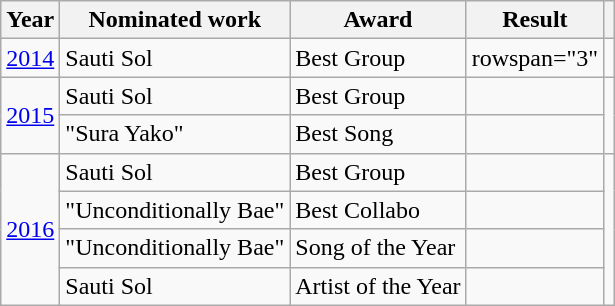<table class ="wikitable">
<tr>
<th>Year</th>
<th>Nominated work</th>
<th>Award</th>
<th>Result</th>
<th></th>
</tr>
<tr>
<td><a href='#'>2014</a></td>
<td>Sauti Sol</td>
<td>Best Group</td>
<td>rowspan="3" </td>
<td></td>
</tr>
<tr>
<td rowspan="2"><a href='#'>2015</a></td>
<td>Sauti Sol</td>
<td>Best Group</td>
<td></td>
</tr>
<tr>
<td>"Sura Yako"</td>
<td>Best Song</td>
<td></td>
</tr>
<tr>
<td rowspan="4"><a href='#'>2016</a></td>
<td>Sauti Sol</td>
<td>Best Group</td>
<td></td>
<td rowspan="4"></td>
</tr>
<tr>
<td>"Unconditionally Bae" </td>
<td>Best Collabo</td>
<td></td>
</tr>
<tr>
<td>"Unconditionally Bae" </td>
<td>Song of the Year</td>
<td></td>
</tr>
<tr>
<td>Sauti Sol</td>
<td>Artist of the Year</td>
<td></td>
</tr>
</table>
